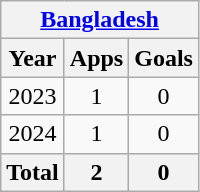<table class="wikitable" style="text-align:center">
<tr>
<th colspan=10><a href='#'>Bangladesh</a></th>
</tr>
<tr>
<th>Year</th>
<th>Apps</th>
<th>Goals</th>
</tr>
<tr>
<td>2023</td>
<td>1</td>
<td>0</td>
</tr>
<tr>
<td>2024</td>
<td>1</td>
<td>0</td>
</tr>
<tr>
<th>Total</th>
<th>2</th>
<th>0</th>
</tr>
</table>
